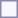<table style="border:1px solid #8888aa; background-color:#f7f8ff; padding:5px; font-size:100%; margin: 0px 12px 12px 0px;">
</table>
